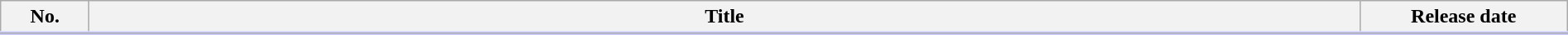<table class="wikitable" style="width:100%; margin:auto; background:#FFF;">
<tr style="border-bottom: 3px solid #CCF">
<th style="width:4em;">No.</th>
<th>Title</th>
<th style="width:10em;">Release date</th>
</tr>
<tr>
</tr>
</table>
